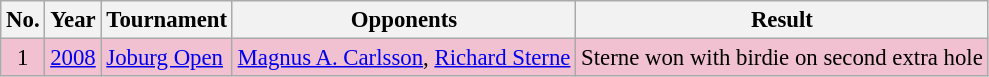<table class="wikitable" style="font-size:95%;">
<tr>
<th>No.</th>
<th>Year</th>
<th>Tournament</th>
<th>Opponents</th>
<th>Result</th>
</tr>
<tr style="background:#F2C1D1;">
<td align=center>1</td>
<td><a href='#'>2008</a></td>
<td><a href='#'>Joburg Open</a></td>
<td> <a href='#'>Magnus A. Carlsson</a>,  <a href='#'>Richard Sterne</a></td>
<td>Sterne won with birdie on second extra hole</td>
</tr>
</table>
